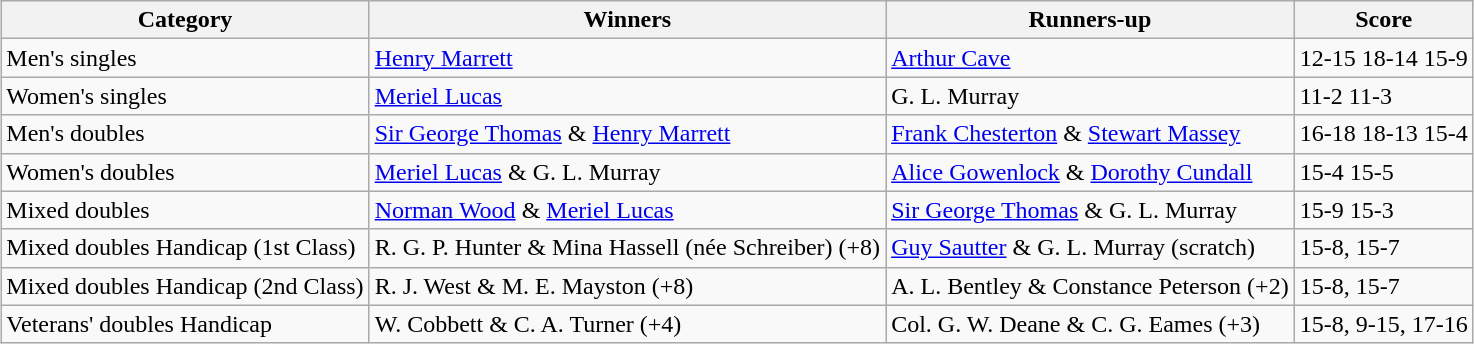<table class=wikitable style="margin:auto;">
<tr>
<th>Category</th>
<th>Winners</th>
<th>Runners-up</th>
<th>Score</th>
</tr>
<tr>
<td>Men's singles</td>
<td> <a href='#'>Henry Marrett</a></td>
<td> <a href='#'>Arthur Cave</a></td>
<td>12-15 18-14 15-9</td>
</tr>
<tr>
<td>Women's singles</td>
<td> <a href='#'>Meriel Lucas</a></td>
<td> G. L. Murray</td>
<td>11-2 11-3</td>
</tr>
<tr>
<td>Men's doubles</td>
<td> <a href='#'>Sir George Thomas</a> & <a href='#'>Henry Marrett</a></td>
<td> <a href='#'>Frank Chesterton</a> & <a href='#'>Stewart Massey</a></td>
<td>16-18 18-13 15-4</td>
</tr>
<tr>
<td>Women's doubles</td>
<td> <a href='#'>Meriel Lucas</a> & G. L. Murray</td>
<td> <a href='#'>Alice Gowenlock</a> & <a href='#'>Dorothy Cundall</a></td>
<td>15-4 15-5</td>
</tr>
<tr>
<td>Mixed doubles</td>
<td> <a href='#'>Norman Wood</a> & <a href='#'>Meriel Lucas</a></td>
<td> <a href='#'>Sir George Thomas</a> & G. L. Murray</td>
<td>15-9 15-3</td>
</tr>
<tr>
<td>Mixed doubles Handicap (1st Class)</td>
<td> R. G. P. Hunter & Mina Hassell (née Schreiber) (+8)</td>
<td> <a href='#'>Guy Sautter</a> & G. L. Murray (scratch)</td>
<td>15-8, 15-7</td>
</tr>
<tr>
<td>Mixed doubles Handicap (2nd Class)</td>
<td> R. J. West & M. E. Mayston (+8)</td>
<td> A. L. Bentley & Constance Peterson (+2)</td>
<td>15-8, 15-7</td>
</tr>
<tr>
<td>Veterans' doubles Handicap</td>
<td> W. Cobbett & C. A. Turner (+4)</td>
<td> Col. G. W. Deane & C. G. Eames (+3)</td>
<td>15-8, 9-15, 17-16</td>
</tr>
</table>
